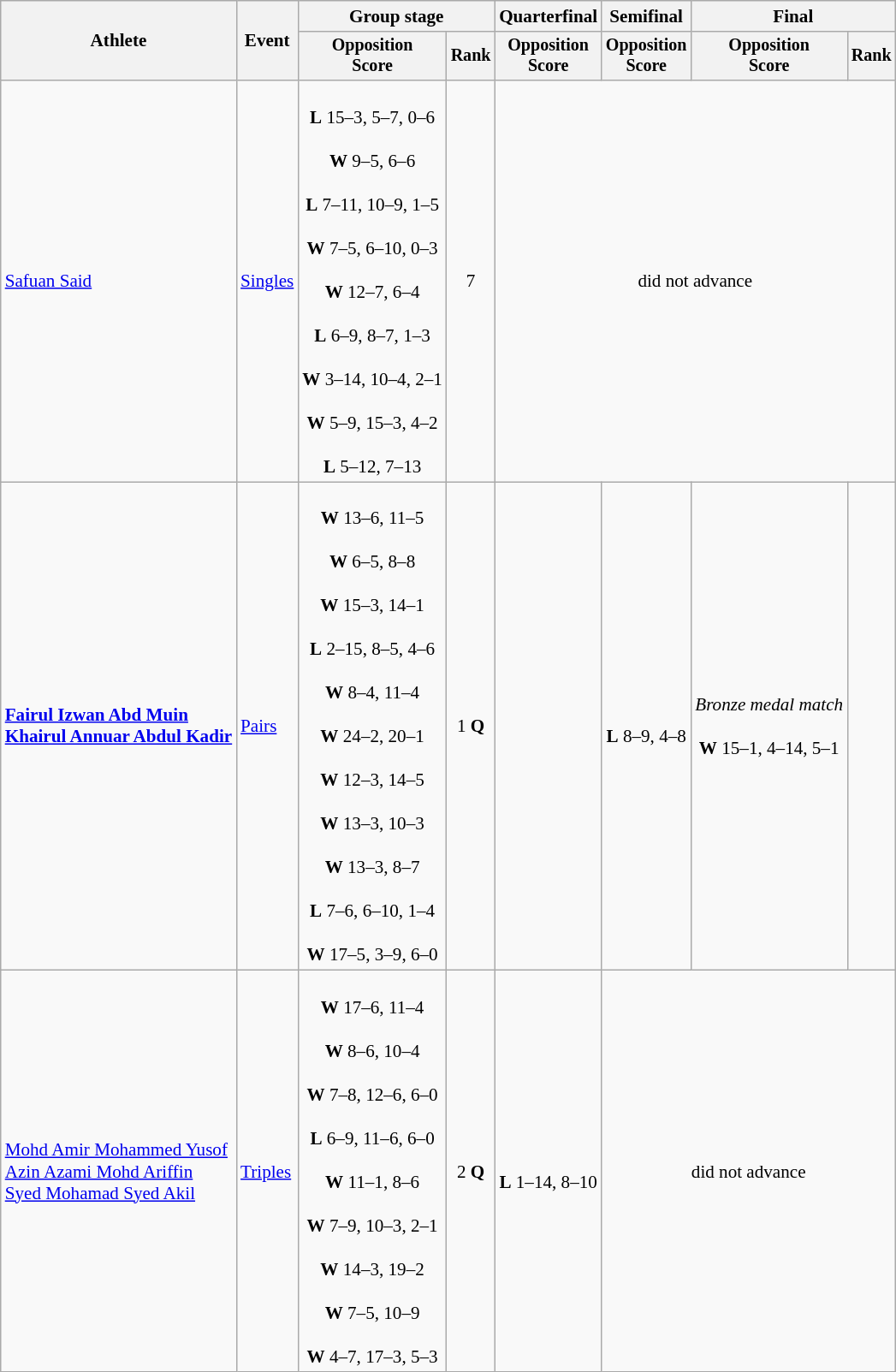<table class="wikitable" style="font-size:88%">
<tr>
<th rowspan=2>Athlete</th>
<th rowspan=2>Event</th>
<th colspan=2>Group stage</th>
<th>Quarterfinal</th>
<th>Semifinal</th>
<th colspan=2>Final</th>
</tr>
<tr style="font-size:95%">
<th>Opposition<br>Score</th>
<th>Rank</th>
<th>Opposition<br>Score</th>
<th>Opposition<br>Score</th>
<th>Opposition<br>Score</th>
<th>Rank</th>
</tr>
<tr align=center>
<td align=left><a href='#'>Safuan Said</a></td>
<td align=left><a href='#'>Singles</a></td>
<td><br><strong>L</strong> 15–3, 5–7, 0–6<br><br><strong>W</strong> 9–5, 6–6<br><br><strong>L</strong> 7–11, 10–9, 1–5<br><br><strong>W</strong> 7–5, 6–10, 0–3<br><br><strong>W</strong> 12–7, 6–4<br><br><strong>L</strong> 6–9, 8–7, 1–3<br><br><strong>W</strong> 3–14, 10–4, 2–1<br><br><strong>W</strong> 5–9, 15–3, 4–2<br><br><strong>L</strong> 5–12, 7–13<br></td>
<td>7</td>
<td colspan=4>did not advance</td>
</tr>
<tr align=center>
<td align=left><strong><a href='#'>Fairul Izwan Abd Muin</a><br><a href='#'>Khairul Annuar Abdul Kadir</a></strong></td>
<td align=left><a href='#'>Pairs</a></td>
<td><br><strong>W</strong> 13–6, 11–5<br><br><strong>W</strong> 6–5, 8–8<br><br><strong>W</strong> 15–3, 14–1<br><br><strong>L</strong> 2–15, 8–5, 4–6<br><br><strong>W</strong> 8–4, 11–4<br><br><strong>W</strong> 24–2, 20–1<br><br><strong>W</strong> 12–3, 14–5<br><br><strong>W</strong> 13–3, 10–3<br><br><strong>W</strong> 13–3, 8–7<br><br><strong>L</strong> 7–6, 6–10, 1–4<br><br><strong>W</strong> 17–5, 3–9, 6–0</td>
<td>1 <strong>Q</strong></td>
<td></td>
<td><br><strong>L</strong> 8–9, 4–8</td>
<td><em>Bronze medal match</em><br><br><strong>W</strong> 15–1, 4–14, 5–1</td>
<td></td>
</tr>
<tr align=center>
<td align=left><a href='#'>Mohd Amir Mohammed Yusof</a><br><a href='#'>Azin Azami Mohd Ariffin</a><br><a href='#'>Syed Mohamad Syed Akil</a></td>
<td align=left><a href='#'>Triples</a></td>
<td><br><strong>W</strong> 17–6, 11–4<br><br><strong>W</strong> 8–6, 10–4<br><br><strong>W</strong> 7–8, 12–6, 6–0<br><br><strong>L</strong> 6–9, 11–6, 6–0<br><br><strong>W</strong> 11–1, 8–6<br><br><strong>W</strong> 7–9, 10–3, 2–1<br><br><strong>W</strong> 14–3, 19–2<br><br><strong>W</strong> 7–5, 10–9<br><br><strong>W</strong> 4–7, 17–3, 5–3</td>
<td>2 <strong>Q</strong></td>
<td><br><strong>L</strong> 1–14, 8–10</td>
<td colspan=3>did not advance</td>
</tr>
</table>
